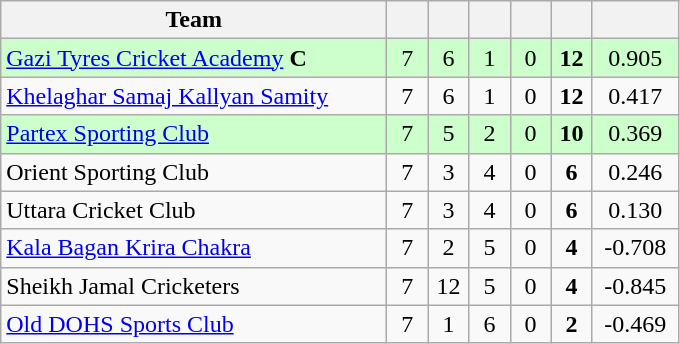<table class="wikitable" style="text-align:center">
<tr>
<th style="width:250px">Team</th>
<th width="20"></th>
<th width="20"></th>
<th width="20"></th>
<th width="20"></th>
<th width="20"></th>
<th width="50"></th>
</tr>
<tr style="background:#cfc">
<td style="text-align:left;"><a href='#'>Gazi Tyres Cricket Academy</a> <strong>C</strong></td>
<td>7</td>
<td>6</td>
<td>1</td>
<td>0</td>
<td><strong>12</strong></td>
<td>0.905</td>
</tr>
<tr>
<td style="text-align:left;"><a href='#'>Khelaghar Samaj Kallyan Samity</a></td>
<td>7</td>
<td>6</td>
<td>1</td>
<td>0</td>
<td><strong>12</strong></td>
<td>0.417</td>
</tr>
<tr style="background:#cfc">
<td style="text-align:left;"><a href='#'>Partex Sporting Club</a></td>
<td>7</td>
<td>5</td>
<td>2</td>
<td>0</td>
<td><strong>10</strong></td>
<td>0.369</td>
</tr>
<tr>
<td style="text-align:left;">Orient Sporting Club</td>
<td>7</td>
<td>3</td>
<td>4</td>
<td>0</td>
<td><strong>6</strong></td>
<td>0.246</td>
</tr>
<tr>
<td style="text-align:left;">Uttara Cricket Club</td>
<td>7</td>
<td>3</td>
<td>4</td>
<td>0</td>
<td><strong>6</strong></td>
<td>0.130</td>
</tr>
<tr>
<td style="text-align:left;"><a href='#'>Kala Bagan Krira Chakra</a></td>
<td>7</td>
<td>2</td>
<td>5</td>
<td>0</td>
<td><strong>4</strong></td>
<td>-0.708</td>
</tr>
<tr>
<td style="text-align:left;">Sheikh Jamal Cricketers</td>
<td>7</td>
<td>12</td>
<td>5</td>
<td>0</td>
<td><strong>4</strong></td>
<td>-0.845</td>
</tr>
<tr>
<td style="text-align:left;"><a href='#'>Old DOHS Sports Club</a></td>
<td>7</td>
<td>1</td>
<td>6</td>
<td>0</td>
<td><strong>2</strong></td>
<td>-0.469</td>
</tr>
</table>
